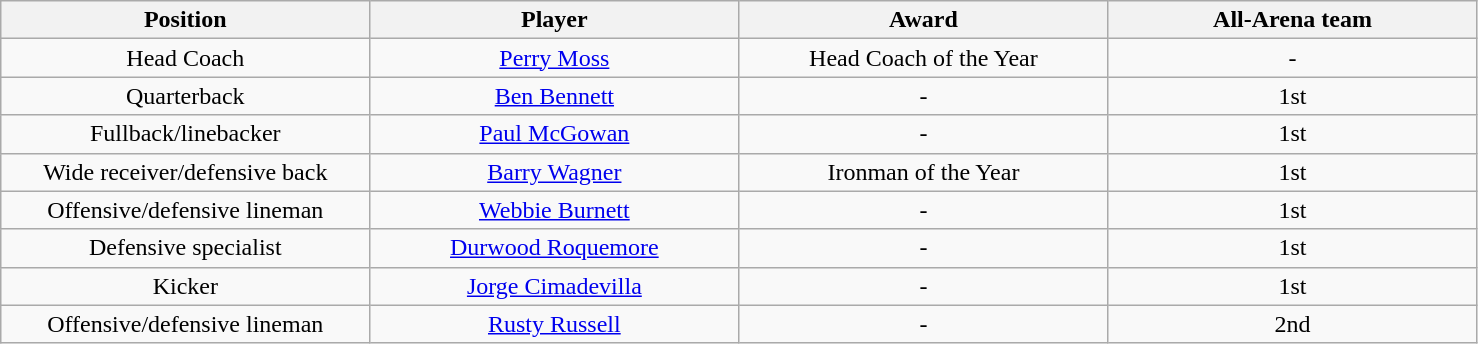<table class="wikitable sortable">
<tr>
<th bgcolor="#DDDDFF" width="20%">Position</th>
<th bgcolor="#DDDDFF" width="20%">Player</th>
<th bgcolor="#DDDDFF" width="20%">Award</th>
<th bgcolor="#DDDDFF" width="20%">All-Arena team</th>
</tr>
<tr align="center">
<td>Head Coach</td>
<td><a href='#'>Perry Moss</a></td>
<td>Head Coach of the Year</td>
<td>-</td>
</tr>
<tr align="center">
<td>Quarterback</td>
<td><a href='#'>Ben Bennett</a></td>
<td>-</td>
<td>1st</td>
</tr>
<tr align="center">
<td>Fullback/linebacker</td>
<td><a href='#'>Paul McGowan</a></td>
<td>-</td>
<td>1st</td>
</tr>
<tr align="center">
<td>Wide receiver/defensive back</td>
<td><a href='#'>Barry Wagner</a></td>
<td>Ironman of the Year</td>
<td>1st</td>
</tr>
<tr align="center">
<td>Offensive/defensive lineman</td>
<td><a href='#'>Webbie Burnett</a></td>
<td>-</td>
<td>1st</td>
</tr>
<tr align="center">
<td>Defensive specialist</td>
<td><a href='#'>Durwood Roquemore</a></td>
<td>-</td>
<td>1st</td>
</tr>
<tr align="center">
<td>Kicker</td>
<td><a href='#'>Jorge Cimadevilla</a></td>
<td>-</td>
<td>1st</td>
</tr>
<tr align="center">
<td>Offensive/defensive lineman</td>
<td><a href='#'>Rusty Russell</a></td>
<td>-</td>
<td>2nd</td>
</tr>
</table>
